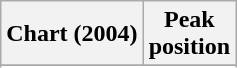<table class="wikitable sortable plainrowheaders" style="text-align:center">
<tr>
<th scope="col">Chart (2004)</th>
<th scope="col">Peak<br>position</th>
</tr>
<tr>
</tr>
<tr>
</tr>
</table>
